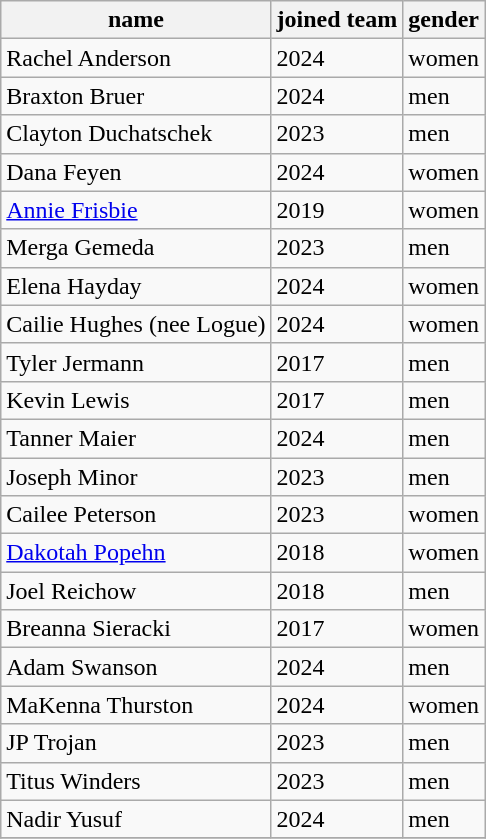<table class="wikitable sortable">
<tr>
<th>name</th>
<th>joined team</th>
<th>gender</th>
</tr>
<tr>
<td data-sort-value="Anderson">Rachel Anderson</td>
<td>2024</td>
<td>women</td>
</tr>
<tr>
<td data-sort-value="Bruer">Braxton Bruer</td>
<td>2024</td>
<td>men</td>
</tr>
<tr>
<td data-sort-value="Duchatschek">Clayton Duchatschek</td>
<td>2023</td>
<td>men</td>
</tr>
<tr>
<td data-sort-value="Feyen">Dana Feyen</td>
<td>2024</td>
<td>women</td>
</tr>
<tr>
<td data-sort-value="Frisbie"><a href='#'>Annie Frisbie</a></td>
<td>2019</td>
<td>women</td>
</tr>
<tr>
<td data-sort-value="Gemeda">Merga Gemeda</td>
<td>2023</td>
<td>men</td>
</tr>
<tr>
<td data-sort-value="Hayday">Elena Hayday</td>
<td>2024</td>
<td>women</td>
</tr>
<tr>
<td data-sort-value="Hughes">Cailie Hughes (nee Logue)</td>
<td>2024</td>
<td>women</td>
</tr>
<tr>
<td data-sort-value="Jermann">Tyler Jermann</td>
<td>2017</td>
<td>men</td>
</tr>
<tr>
<td data-sort-value="Lewis">Kevin Lewis</td>
<td>2017</td>
<td>men</td>
</tr>
<tr>
<td data-sort-value="Maier">Tanner Maier</td>
<td>2024</td>
<td>men</td>
</tr>
<tr>
<td data-sort-value="Minor">Joseph Minor</td>
<td>2023</td>
<td>men</td>
</tr>
<tr>
<td data-sort-value="Peterson">Cailee Peterson</td>
<td>2023</td>
<td>women</td>
</tr>
<tr>
<td data-sort-value="Popehn"><a href='#'>Dakotah Popehn</a></td>
<td>2018</td>
<td>women</td>
</tr>
<tr>
<td data-sort-value="Reichow">Joel Reichow</td>
<td>2018</td>
<td>men</td>
</tr>
<tr>
<td data-sort-value="Sieracki">Breanna Sieracki</td>
<td>2017</td>
<td>women</td>
</tr>
<tr>
<td data-sort-value="Swanson">Adam Swanson</td>
<td>2024</td>
<td>men</td>
</tr>
<tr>
<td data-sort-value="Thurston">MaKenna Thurston</td>
<td>2024</td>
<td>women</td>
</tr>
<tr>
<td data-sort-value="Trojan">JP Trojan</td>
<td>2023</td>
<td>men</td>
</tr>
<tr>
<td data-sort-value="Winders">Titus Winders</td>
<td>2023</td>
<td>men</td>
</tr>
<tr>
<td data-sort-value="Yusuf">Nadir Yusuf</td>
<td>2024</td>
<td>men</td>
</tr>
<tr>
</tr>
</table>
